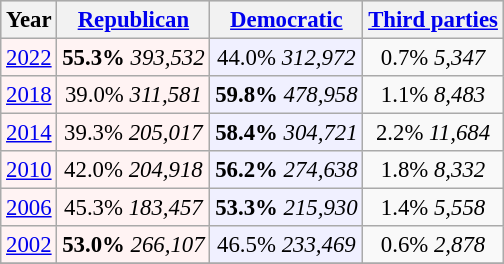<table class="wikitable" style="font-size:95%;">
<tr bgcolor=lightgrey>
<th>Year</th>
<th><a href='#'>Republican</a></th>
<th><a href='#'>Democratic</a></th>
<th><a href='#'>Third parties</a></th>
</tr>
<tr>
<td align="center" bgcolor="#fff3f3"><a href='#'>2022</a></td>
<td align="center" bgcolor="#fff3f3"><strong>55.3%</strong> <em>393,532</em></td>
<td align="center" bgcolor="#f0f0ff">44.0% <em>312,972</em></td>
<td align="center">0.7% <em>5,347</em></td>
</tr>
<tr>
<td align="center" bgcolor="#fff3f3"><a href='#'>2018</a></td>
<td align="center" bgcolor="#fff3f3">39.0% <em>311,581</em></td>
<td align="center" bgcolor="#f0f0ff"><strong>59.8%</strong> <em>478,958</em></td>
<td align="center">1.1% <em>8,483</em></td>
</tr>
<tr>
<td align="center" bgcolor="#fff3f3"><a href='#'>2014</a></td>
<td align="center" bgcolor="#fff3f3">39.3% <em>205,017</em></td>
<td align="center" bgcolor="#f0f0ff"><strong>58.4%</strong> <em>304,721</em></td>
<td align="center">2.2% <em>11,684</em></td>
</tr>
<tr>
<td align="center" bgcolor="#fff3f3"><a href='#'>2010</a></td>
<td align="center" bgcolor="#fff3f3">42.0% <em>204,918</em></td>
<td align="center" bgcolor="#f0f0ff"><strong>56.2%</strong> <em>274,638</em></td>
<td align="center">1.8% <em>8,332</em></td>
</tr>
<tr>
<td align="center" bgcolor="#fff3f3"><a href='#'>2006</a></td>
<td align="center" bgcolor="#fff3f3">45.3% <em>183,457</em></td>
<td align="center" bgcolor="#f0f0ff"><strong>53.3%</strong> <em>215,930</em></td>
<td align="center">1.4% <em>5,558</em></td>
</tr>
<tr>
<td align="center" bgcolor="#fff3f3"><a href='#'>2002</a></td>
<td align="center" bgcolor="#fff3f3"><strong>53.0%</strong> <em>266,107	</em></td>
<td align="center" bgcolor="#f0f0ff">46.5% <em>233,469</em></td>
<td align="center">0.6% <em>2,878</em></td>
</tr>
<tr>
</tr>
</table>
